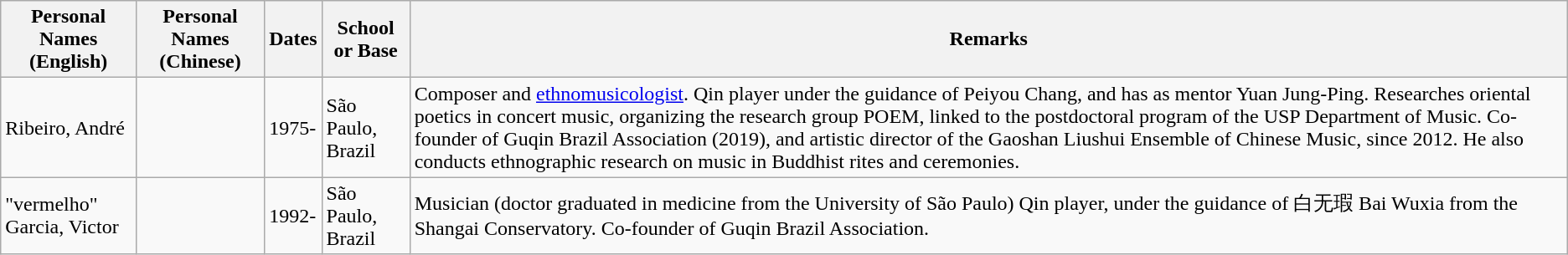<table class="wikitable">
<tr>
<th>Personal Names (English)</th>
<th>Personal Names (Chinese)</th>
<th>Dates</th>
<th>School or Base</th>
<th>Remarks</th>
</tr>
<tr>
<td>Ribeiro, André</td>
<td></td>
<td>1975-</td>
<td>São Paulo, Brazil</td>
<td>Composer and <a href='#'>ethnomusicologist</a>. Qin player under the guidance of Peiyou Chang, and has as mentor Yuan Jung-Ping. Researches oriental poetics in concert music, organizing the research group POEM, linked to the postdoctoral program of the USP Department of Music. Co-founder of Guqin Brazil Association (2019), and artistic director of the Gaoshan Liushui Ensemble of Chinese Music, since 2012. He also conducts ethnographic research on music in Buddhist rites and ceremonies.</td>
</tr>
<tr>
<td>"vermelho" Garcia, Victor</td>
<td></td>
<td>1992-</td>
<td>São Paulo, Brazil</td>
<td>Musician (doctor graduated in medicine from the University of São Paulo) Qin player, under the guidance of 白无瑕 Bai Wuxia from the Shangai Conservatory. Co-founder of Guqin Brazil Association.</td>
</tr>
</table>
